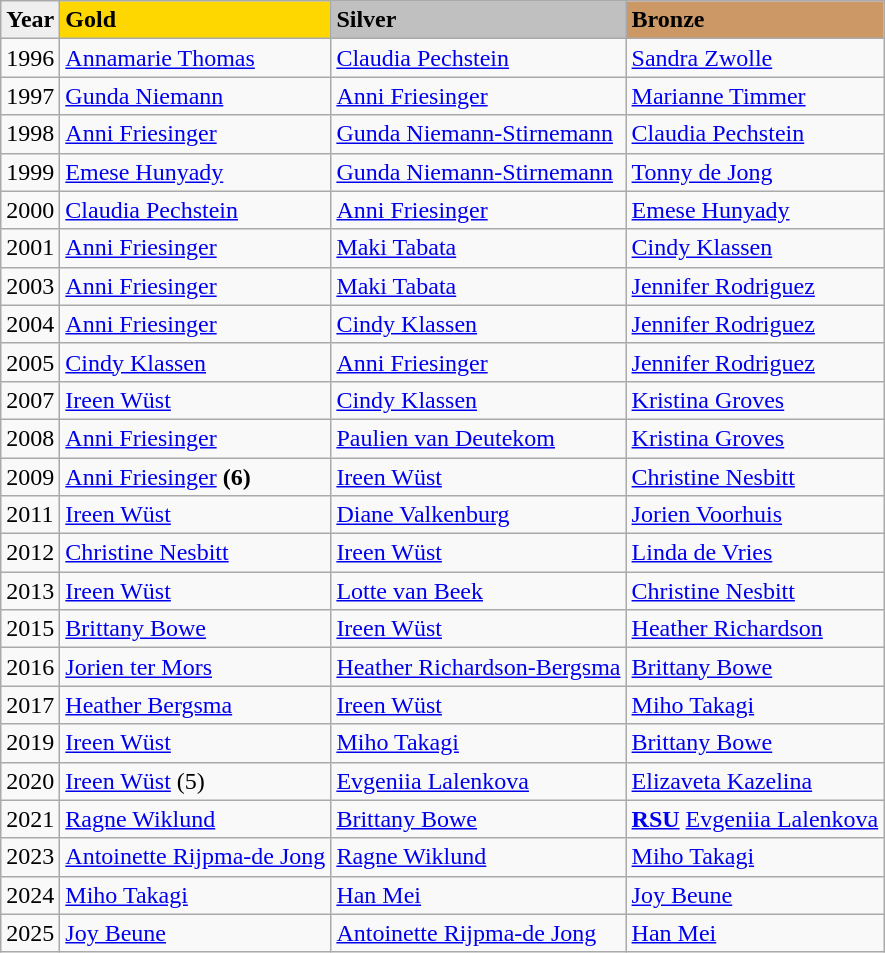<table class="wikitable">
<tr align="left" bgcolor="#efefef">
<td><strong>Year</strong></td>
<td bgcolor=gold><strong>Gold</strong></td>
<td bgcolor=silver><strong>Silver</strong></td>
<td bgcolor=cc9966><strong>Bronze</strong></td>
</tr>
<tr>
<td>1996</td>
<td> <a href='#'>Annamarie Thomas</a></td>
<td> <a href='#'>Claudia Pechstein</a></td>
<td> <a href='#'>Sandra Zwolle</a></td>
</tr>
<tr>
<td>1997</td>
<td> <a href='#'>Gunda Niemann</a></td>
<td> <a href='#'>Anni Friesinger</a></td>
<td> <a href='#'>Marianne Timmer</a></td>
</tr>
<tr>
<td>1998</td>
<td> <a href='#'>Anni Friesinger</a></td>
<td> <a href='#'>Gunda Niemann-Stirnemann</a></td>
<td> <a href='#'>Claudia Pechstein</a></td>
</tr>
<tr>
<td>1999</td>
<td> <a href='#'>Emese Hunyady</a></td>
<td> <a href='#'>Gunda Niemann-Stirnemann</a></td>
<td> <a href='#'>Tonny de Jong</a></td>
</tr>
<tr>
<td>2000</td>
<td> <a href='#'>Claudia Pechstein</a></td>
<td> <a href='#'>Anni Friesinger</a></td>
<td> <a href='#'>Emese Hunyady</a></td>
</tr>
<tr>
<td>2001</td>
<td> <a href='#'>Anni Friesinger</a></td>
<td> <a href='#'>Maki Tabata</a></td>
<td> <a href='#'>Cindy Klassen</a></td>
</tr>
<tr>
<td>2003</td>
<td> <a href='#'>Anni Friesinger</a></td>
<td> <a href='#'>Maki Tabata</a></td>
<td> <a href='#'>Jennifer Rodriguez</a></td>
</tr>
<tr>
<td>2004</td>
<td> <a href='#'>Anni Friesinger</a></td>
<td> <a href='#'>Cindy Klassen</a></td>
<td> <a href='#'>Jennifer Rodriguez</a></td>
</tr>
<tr>
<td>2005</td>
<td> <a href='#'>Cindy Klassen</a></td>
<td> <a href='#'>Anni Friesinger</a></td>
<td> <a href='#'>Jennifer Rodriguez</a></td>
</tr>
<tr>
<td>2007</td>
<td> <a href='#'>Ireen Wüst</a></td>
<td> <a href='#'>Cindy Klassen</a></td>
<td> <a href='#'>Kristina Groves</a></td>
</tr>
<tr>
<td>2008</td>
<td> <a href='#'>Anni Friesinger</a></td>
<td> <a href='#'>Paulien van Deutekom</a></td>
<td> <a href='#'>Kristina Groves</a></td>
</tr>
<tr>
<td>2009</td>
<td> <a href='#'>Anni Friesinger</a> <strong>(6)</strong></td>
<td> <a href='#'>Ireen Wüst</a></td>
<td> <a href='#'>Christine Nesbitt</a></td>
</tr>
<tr>
<td>2011</td>
<td> <a href='#'>Ireen Wüst</a></td>
<td> <a href='#'>Diane Valkenburg</a></td>
<td> <a href='#'>Jorien Voorhuis</a></td>
</tr>
<tr>
<td>2012</td>
<td> <a href='#'>Christine Nesbitt</a></td>
<td> <a href='#'>Ireen Wüst</a></td>
<td> <a href='#'>Linda de Vries</a></td>
</tr>
<tr>
<td>2013</td>
<td> <a href='#'>Ireen Wüst</a></td>
<td> <a href='#'>Lotte van Beek</a></td>
<td> <a href='#'>Christine Nesbitt</a></td>
</tr>
<tr>
<td>2015</td>
<td> <a href='#'>Brittany Bowe</a></td>
<td> <a href='#'>Ireen Wüst</a></td>
<td> <a href='#'>Heather Richardson</a></td>
</tr>
<tr>
<td>2016</td>
<td> <a href='#'>Jorien ter Mors</a></td>
<td> <a href='#'>Heather Richardson-Bergsma</a></td>
<td> <a href='#'>Brittany Bowe</a></td>
</tr>
<tr>
<td>2017</td>
<td> <a href='#'>Heather Bergsma</a></td>
<td> <a href='#'>Ireen Wüst</a></td>
<td> <a href='#'>Miho Takagi</a></td>
</tr>
<tr>
<td>2019</td>
<td> <a href='#'>Ireen Wüst</a></td>
<td> <a href='#'>Miho Takagi</a></td>
<td> <a href='#'>Brittany Bowe</a></td>
</tr>
<tr>
<td>2020</td>
<td> <a href='#'>Ireen Wüst</a> (5)</td>
<td> <a href='#'>Evgeniia Lalenkova</a></td>
<td> <a href='#'>Elizaveta Kazelina</a></td>
</tr>
<tr>
<td>2021</td>
<td> <a href='#'>Ragne Wiklund</a></td>
<td> <a href='#'>Brittany Bowe</a></td>
<td><strong><a href='#'>RSU</a></strong> <a href='#'>Evgeniia Lalenkova</a></td>
</tr>
<tr>
<td>2023</td>
<td> <a href='#'>Antoinette Rijpma-de Jong</a></td>
<td> <a href='#'>Ragne Wiklund</a></td>
<td> <a href='#'>Miho Takagi</a></td>
</tr>
<tr>
<td>2024</td>
<td> <a href='#'>Miho Takagi</a></td>
<td> <a href='#'>Han Mei</a></td>
<td> <a href='#'>Joy Beune</a></td>
</tr>
<tr>
<td>2025</td>
<td> <a href='#'>Joy Beune</a></td>
<td> <a href='#'>Antoinette Rijpma-de Jong</a></td>
<td> <a href='#'>Han Mei</a></td>
</tr>
</table>
